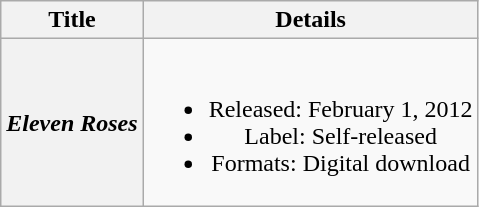<table class="wikitable plainrowheaders" style="text-align:center;">
<tr>
<th scope="col">Title</th>
<th scope="col">Details</th>
</tr>
<tr>
<th scope="row"><em>Eleven Roses</em></th>
<td><br><ul><li>Released: February 1, 2012</li><li>Label: Self-released</li><li>Formats: Digital download</li></ul></td>
</tr>
</table>
